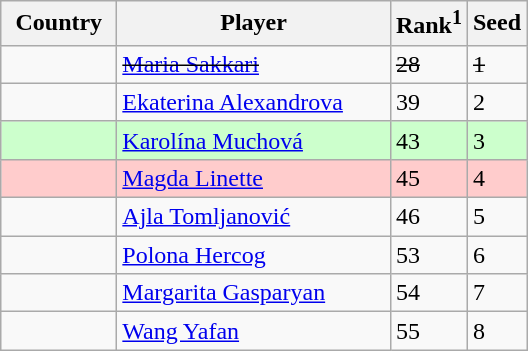<table class="sortable wikitable">
<tr>
<th width="70">Country</th>
<th width="175">Player</th>
<th>Rank<sup>1</sup></th>
<th>Seed</th>
</tr>
<tr>
<td><s></s></td>
<td><s><a href='#'>Maria Sakkari</a></s></td>
<td><s>28</s></td>
<td><s>1</s></td>
</tr>
<tr>
<td></td>
<td><a href='#'>Ekaterina Alexandrova</a></td>
<td>39</td>
<td>2</td>
</tr>
<tr style="background:#cfc;">
<td></td>
<td><a href='#'>Karolína Muchová</a></td>
<td>43</td>
<td>3</td>
</tr>
<tr style="background:#fcc;">
<td></td>
<td><a href='#'>Magda Linette</a></td>
<td>45</td>
<td>4</td>
</tr>
<tr>
<td></td>
<td><a href='#'>Ajla Tomljanović</a></td>
<td>46</td>
<td>5</td>
</tr>
<tr>
<td></td>
<td><a href='#'>Polona Hercog</a></td>
<td>53</td>
<td>6</td>
</tr>
<tr>
<td></td>
<td><a href='#'>Margarita Gasparyan</a></td>
<td>54</td>
<td>7</td>
</tr>
<tr>
<td></td>
<td><a href='#'>Wang Yafan</a></td>
<td>55</td>
<td>8</td>
</tr>
</table>
